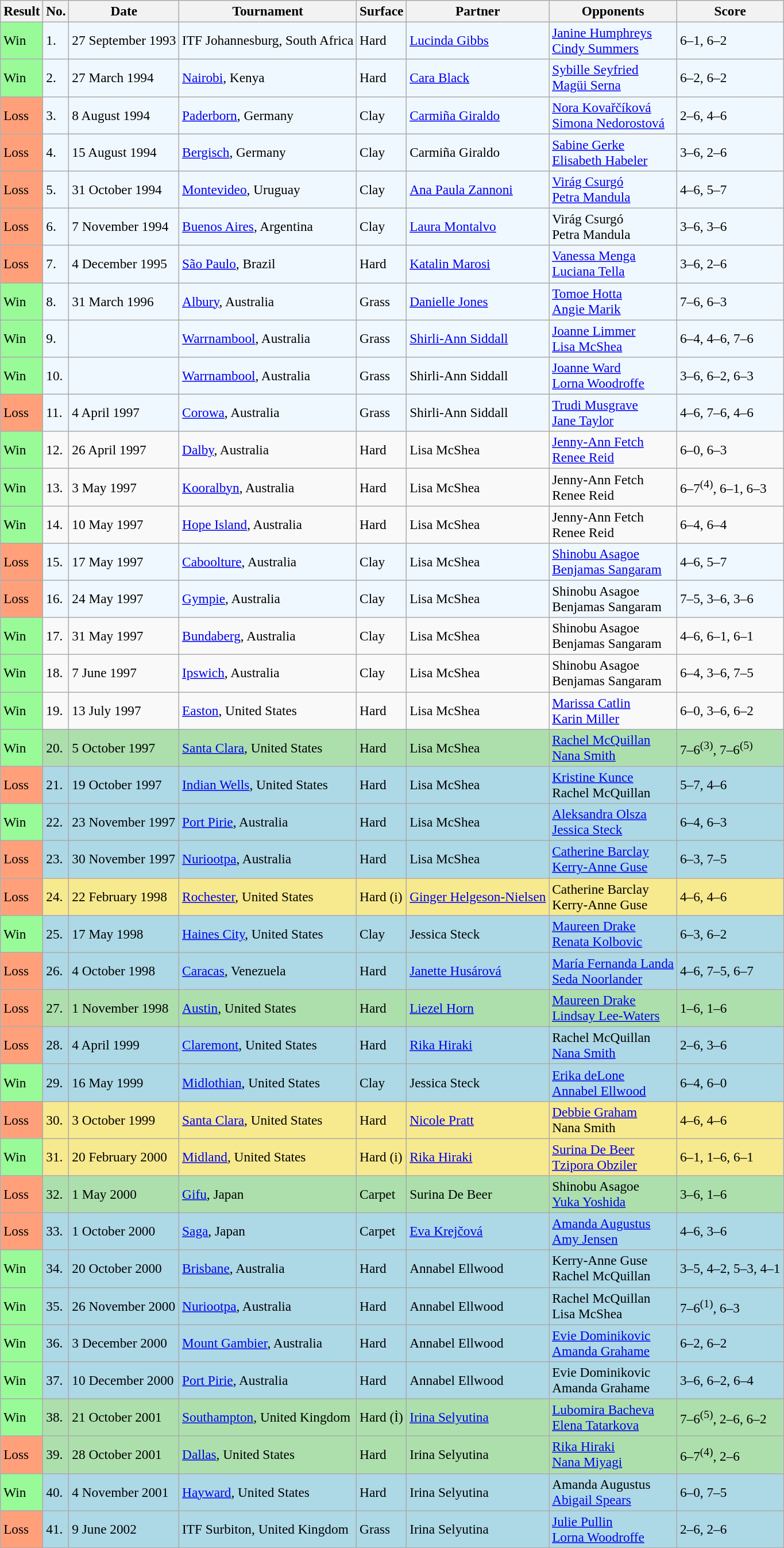<table class="sortable wikitable" style="font-size:97%;">
<tr>
<th>Result</th>
<th>No.</th>
<th>Date</th>
<th>Tournament</th>
<th>Surface</th>
<th>Partner</th>
<th>Opponents</th>
<th>Score</th>
</tr>
<tr style="background:#f0f8ff;">
<td style="background:#98fb98;">Win</td>
<td>1.</td>
<td>27 September 1993</td>
<td>ITF Johannesburg, South Africa</td>
<td>Hard</td>
<td> <a href='#'>Lucinda Gibbs</a></td>
<td> <a href='#'>Janine Humphreys</a> <br>  <a href='#'>Cindy Summers</a></td>
<td>6–1, 6–2</td>
</tr>
<tr style="background:#f0f8ff;">
<td style="background:#98fb98;">Win</td>
<td>2.</td>
<td>27 March 1994</td>
<td><a href='#'>Nairobi</a>, Kenya</td>
<td>Hard</td>
<td> <a href='#'>Cara Black</a></td>
<td> <a href='#'>Sybille Seyfried</a> <br>  <a href='#'>Magüi Serna</a></td>
<td>6–2, 6–2</td>
</tr>
<tr style="background:#f0f8ff;">
<td style="background:#ffa07a;">Loss</td>
<td>3.</td>
<td>8 August 1994</td>
<td><a href='#'>Paderborn</a>, Germany</td>
<td>Clay</td>
<td> <a href='#'>Carmiña Giraldo</a></td>
<td> <a href='#'>Nora Kovařčíková</a> <br>  <a href='#'>Simona Nedorostová</a></td>
<td>2–6, 4–6</td>
</tr>
<tr style="background:#f0f8ff;">
<td style="background:#ffa07a;">Loss</td>
<td>4.</td>
<td>15 August 1994</td>
<td><a href='#'>Bergisch</a>, Germany</td>
<td>Clay</td>
<td> Carmiña Giraldo</td>
<td> <a href='#'>Sabine Gerke</a> <br>  <a href='#'>Elisabeth Habeler</a></td>
<td>3–6, 2–6</td>
</tr>
<tr style="background:#f0f8ff;">
<td style="background:#ffa07a;">Loss</td>
<td>5.</td>
<td>31 October 1994</td>
<td><a href='#'>Montevideo</a>, Uruguay</td>
<td>Clay</td>
<td> <a href='#'>Ana Paula Zannoni</a></td>
<td> <a href='#'>Virág Csurgó</a> <br>  <a href='#'>Petra Mandula</a></td>
<td>4–6, 5–7</td>
</tr>
<tr style="background:#f0f8ff;">
<td style="background:#ffa07a;">Loss</td>
<td>6.</td>
<td>7 November 1994</td>
<td><a href='#'>Buenos Aires</a>, Argentina</td>
<td>Clay</td>
<td> <a href='#'>Laura Montalvo</a></td>
<td> Virág Csurgó <br>  Petra Mandula</td>
<td>3–6, 3–6</td>
</tr>
<tr style="background:#f0f8ff;">
<td style="background:#ffa07a;">Loss</td>
<td>7.</td>
<td>4 December 1995</td>
<td><a href='#'>São Paulo</a>, Brazil</td>
<td>Hard</td>
<td> <a href='#'>Katalin Marosi</a></td>
<td> <a href='#'>Vanessa Menga</a> <br>  <a href='#'>Luciana Tella</a></td>
<td>3–6, 2–6</td>
</tr>
<tr style="background:#f0f8ff;">
<td style="background:#98fb98;">Win</td>
<td>8.</td>
<td>31 March 1996</td>
<td><a href='#'>Albury</a>, Australia</td>
<td>Grass</td>
<td> <a href='#'>Danielle Jones</a></td>
<td> <a href='#'>Tomoe Hotta</a> <br>  <a href='#'>Angie Marik</a></td>
<td>7–6, 6–3</td>
</tr>
<tr style="background:#f0f8ff;">
<td style="background:#98fb98;">Win</td>
<td>9.</td>
<td></td>
<td><a href='#'>Warrnambool</a>, Australia</td>
<td>Grass</td>
<td> <a href='#'>Shirli-Ann Siddall</a></td>
<td> <a href='#'>Joanne Limmer</a> <br>  <a href='#'>Lisa McShea</a></td>
<td>6–4, 4–6, 7–6</td>
</tr>
<tr style="background:#f0f8ff;">
<td style="background:#98fb98;">Win</td>
<td>10.</td>
<td></td>
<td><a href='#'>Warrnambool</a>, Australia</td>
<td>Grass</td>
<td> Shirli-Ann Siddall</td>
<td> <a href='#'>Joanne Ward</a> <br>  <a href='#'>Lorna Woodroffe</a></td>
<td>3–6, 6–2, 6–3</td>
</tr>
<tr bgcolor=f0f8ff>
<td style="background:#ffa07a;">Loss</td>
<td>11.</td>
<td>4 April 1997</td>
<td><a href='#'>Corowa</a>, Australia</td>
<td>Grass</td>
<td> Shirli-Ann Siddall</td>
<td> <a href='#'>Trudi Musgrave</a> <br>  <a href='#'>Jane Taylor</a></td>
<td>4–6, 7–6, 4–6</td>
</tr>
<tr>
<td style="background:#98fb98;">Win</td>
<td>12.</td>
<td>26 April 1997</td>
<td><a href='#'>Dalby</a>, Australia</td>
<td>Hard</td>
<td> Lisa McShea</td>
<td> <a href='#'>Jenny-Ann Fetch</a> <br>  <a href='#'>Renee Reid</a></td>
<td>6–0, 6–3</td>
</tr>
<tr>
<td style="background:#98fb98;">Win</td>
<td>13.</td>
<td>3 May 1997</td>
<td><a href='#'>Kooralbyn</a>, Australia</td>
<td>Hard</td>
<td> Lisa McShea</td>
<td> Jenny-Ann Fetch <br>  Renee Reid</td>
<td>6–7<sup>(4)</sup>, 6–1, 6–3</td>
</tr>
<tr>
<td style="background:#98fb98;">Win</td>
<td>14.</td>
<td>10 May 1997</td>
<td><a href='#'>Hope Island</a>, Australia</td>
<td>Hard</td>
<td> Lisa McShea</td>
<td> Jenny-Ann Fetch <br>  Renee Reid</td>
<td>6–4, 6–4</td>
</tr>
<tr bgcolor=f0f8ff>
<td style="background:#ffa07a;">Loss</td>
<td>15.</td>
<td>17 May 1997</td>
<td><a href='#'>Caboolture</a>, Australia</td>
<td>Clay</td>
<td> Lisa McShea</td>
<td> <a href='#'>Shinobu Asagoe</a> <br>  <a href='#'>Benjamas Sangaram</a></td>
<td>4–6, 5–7</td>
</tr>
<tr bgcolor=f0f8ff>
<td style="background:#ffa07a;">Loss</td>
<td>16.</td>
<td>24 May 1997</td>
<td><a href='#'>Gympie</a>, Australia</td>
<td>Clay</td>
<td> Lisa McShea</td>
<td> Shinobu Asagoe <br>  Benjamas Sangaram</td>
<td>7–5, 3–6, 3–6</td>
</tr>
<tr>
<td style="background:#98fb98;">Win</td>
<td>17.</td>
<td>31 May 1997</td>
<td><a href='#'>Bundaberg</a>, Australia</td>
<td>Clay</td>
<td> Lisa McShea</td>
<td> Shinobu Asagoe <br>  Benjamas Sangaram</td>
<td>4–6, 6–1, 6–1</td>
</tr>
<tr>
<td style="background:#98fb98;">Win</td>
<td>18.</td>
<td>7 June 1997</td>
<td><a href='#'>Ipswich</a>, Australia</td>
<td>Clay</td>
<td> Lisa McShea</td>
<td> Shinobu Asagoe <br>  Benjamas Sangaram</td>
<td>6–4, 3–6, 7–5</td>
</tr>
<tr>
<td style="background:#98fb98;">Win</td>
<td>19.</td>
<td>13 July 1997</td>
<td><a href='#'>Easton</a>, United States</td>
<td>Hard</td>
<td> Lisa McShea</td>
<td> <a href='#'>Marissa Catlin</a> <br>  <a href='#'>Karin Miller</a></td>
<td>6–0, 3–6, 6–2</td>
</tr>
<tr style="background:#addfad;">
<td style="background:#98fb98;">Win</td>
<td>20.</td>
<td>5 October 1997</td>
<td><a href='#'>Santa Clara</a>, United States</td>
<td>Hard</td>
<td> Lisa McShea</td>
<td> <a href='#'>Rachel McQuillan</a> <br>  <a href='#'>Nana Smith</a></td>
<td>7–6<sup>(3)</sup>, 7–6<sup>(5)</sup></td>
</tr>
<tr style="background:lightblue;">
<td style="background:#ffa07a;">Loss</td>
<td>21.</td>
<td>19 October 1997</td>
<td><a href='#'>Indian Wells</a>, United States</td>
<td>Hard</td>
<td> Lisa McShea</td>
<td> <a href='#'>Kristine Kunce</a> <br>  Rachel McQuillan</td>
<td>5–7, 4–6</td>
</tr>
<tr style="background:lightblue;">
<td style="background:#98fb98;">Win</td>
<td>22.</td>
<td>23 November 1997</td>
<td><a href='#'>Port Pirie</a>, Australia</td>
<td>Hard</td>
<td> Lisa McShea</td>
<td> <a href='#'>Aleksandra Olsza</a> <br>  <a href='#'>Jessica Steck</a></td>
<td>6–4, 6–3</td>
</tr>
<tr style="background:lightblue;">
<td style="background:#ffa07a;">Loss</td>
<td>23.</td>
<td>30 November 1997</td>
<td><a href='#'>Nuriootpa</a>, Australia</td>
<td>Hard</td>
<td> Lisa McShea</td>
<td> <a href='#'>Catherine Barclay</a> <br>  <a href='#'>Kerry-Anne Guse</a></td>
<td>6–3, 7–5</td>
</tr>
<tr style="background:#f7e98e;">
<td style="background:#ffa07a;">Loss</td>
<td>24.</td>
<td>22 February 1998</td>
<td><a href='#'>Rochester</a>, United States</td>
<td>Hard (i)</td>
<td> <a href='#'>Ginger Helgeson-Nielsen</a></td>
<td> Catherine Barclay <br>  Kerry-Anne Guse</td>
<td>4–6, 4–6</td>
</tr>
<tr bgcolor=lightblue>
<td style="background:#98fb98;">Win</td>
<td>25.</td>
<td>17 May 1998</td>
<td><a href='#'>Haines City</a>, United States</td>
<td>Clay</td>
<td> Jessica Steck</td>
<td> <a href='#'>Maureen Drake</a> <br>  <a href='#'>Renata Kolbovic</a></td>
<td>6–3, 6–2</td>
</tr>
<tr bgcolor=lightblue>
<td style="background:#ffa07a;">Loss</td>
<td>26.</td>
<td>4 October 1998</td>
<td><a href='#'>Caracas</a>, Venezuela</td>
<td>Hard</td>
<td> <a href='#'>Janette Husárová</a></td>
<td> <a href='#'>María Fernanda Landa</a> <br>  <a href='#'>Seda Noorlander</a></td>
<td>4–6, 7–5, 6–7</td>
</tr>
<tr style="background:#addfad;">
<td style="background:#ffa07a;">Loss</td>
<td>27.</td>
<td>1 November 1998</td>
<td><a href='#'>Austin</a>, United States</td>
<td>Hard</td>
<td> <a href='#'>Liezel Horn</a></td>
<td> <a href='#'>Maureen Drake</a> <br>  <a href='#'>Lindsay Lee-Waters</a></td>
<td>1–6, 1–6</td>
</tr>
<tr bgcolor=lightblue>
<td style="background:#ffa07a;">Loss</td>
<td>28.</td>
<td>4 April 1999</td>
<td><a href='#'>Claremont</a>, United States</td>
<td>Hard</td>
<td> <a href='#'>Rika Hiraki</a></td>
<td> Rachel McQuillan <br>  <a href='#'>Nana Smith</a></td>
<td>2–6, 3–6</td>
</tr>
<tr bgcolor=lightblue>
<td style="background:#98fb98;">Win</td>
<td>29.</td>
<td>16 May 1999</td>
<td><a href='#'>Midlothian</a>, United States</td>
<td>Clay</td>
<td> Jessica Steck</td>
<td> <a href='#'>Erika deLone</a> <br>  <a href='#'>Annabel Ellwood</a></td>
<td>6–4, 6–0</td>
</tr>
<tr style="background:#f7e98e;">
<td style="background:#ffa07a;">Loss</td>
<td>30.</td>
<td>3 October 1999</td>
<td><a href='#'>Santa Clara</a>, United States</td>
<td>Hard</td>
<td> <a href='#'>Nicole Pratt</a></td>
<td> <a href='#'>Debbie Graham</a> <br>  Nana Smith</td>
<td>4–6, 4–6</td>
</tr>
<tr style="background:#f7e98e;">
<td style="background:#98fb98;">Win</td>
<td>31.</td>
<td>20 February 2000</td>
<td><a href='#'>Midland</a>, United States</td>
<td>Hard (i)</td>
<td> <a href='#'>Rika Hiraki</a></td>
<td> <a href='#'>Surina De Beer</a> <br>  <a href='#'>Tzipora Obziler</a></td>
<td>6–1, 1–6, 6–1</td>
</tr>
<tr style="background:#addfad;">
<td style="background:#ffa07a;">Loss</td>
<td>32.</td>
<td>1 May 2000</td>
<td><a href='#'>Gifu</a>, Japan</td>
<td>Carpet</td>
<td> Surina De Beer</td>
<td> Shinobu Asagoe <br>  <a href='#'>Yuka Yoshida</a></td>
<td>3–6, 1–6</td>
</tr>
<tr style="background:lightblue;">
<td style="background:#ffa07a;">Loss</td>
<td>33.</td>
<td>1 October 2000</td>
<td><a href='#'>Saga</a>, Japan</td>
<td>Carpet</td>
<td> <a href='#'>Eva Krejčová</a></td>
<td> <a href='#'>Amanda Augustus</a> <br>  <a href='#'>Amy Jensen</a></td>
<td>4–6, 3–6</td>
</tr>
<tr style="background:lightblue;">
<td style="background:#98fb98;">Win</td>
<td>34.</td>
<td>20 October 2000</td>
<td><a href='#'>Brisbane</a>, Australia</td>
<td>Hard</td>
<td> Annabel Ellwood</td>
<td> Kerry-Anne Guse <br>  Rachel McQuillan</td>
<td>3–5, 4–2, 5–3, 4–1</td>
</tr>
<tr style="background:lightblue;">
<td style="background:#98fb98;">Win</td>
<td>35.</td>
<td>26 November 2000</td>
<td><a href='#'>Nuriootpa</a>, Australia</td>
<td>Hard</td>
<td> Annabel Ellwood</td>
<td> Rachel McQuillan <br>  Lisa McShea</td>
<td>7–6<sup>(1)</sup>, 6–3</td>
</tr>
<tr style="background:lightblue;">
<td style="background:#98fb98;">Win</td>
<td>36.</td>
<td>3 December 2000</td>
<td><a href='#'>Mount Gambier</a>, Australia</td>
<td>Hard</td>
<td> Annabel Ellwood</td>
<td> <a href='#'>Evie Dominikovic</a> <br>  <a href='#'>Amanda Grahame</a></td>
<td>6–2, 6–2</td>
</tr>
<tr style="background:lightblue;">
<td style="background:#98fb98;">Win</td>
<td>37.</td>
<td>10 December 2000</td>
<td><a href='#'>Port Pirie</a>, Australia</td>
<td>Hard</td>
<td> Annabel Ellwood</td>
<td> Evie Dominikovic <br>  Amanda Grahame</td>
<td>3–6, 6–2, 6–4</td>
</tr>
<tr bgcolor="#addfad">
<td style="background:#98fb98;">Win</td>
<td>38.</td>
<td>21 October 2001</td>
<td><a href='#'>Southampton</a>, United Kingdom</td>
<td>Hard (İ)</td>
<td> <a href='#'>Irina Selyutina</a></td>
<td> <a href='#'>Lubomira Bacheva</a> <br>  <a href='#'>Elena Tatarkova</a></td>
<td>7–6<sup>(5)</sup>, 2–6, 6–2</td>
</tr>
<tr style="background:#addfad;">
<td style="background:#ffa07a;">Loss</td>
<td>39.</td>
<td>28 October 2001</td>
<td><a href='#'>Dallas</a>, United States</td>
<td>Hard</td>
<td> Irina Selyutina</td>
<td> <a href='#'>Rika Hiraki</a> <br>  <a href='#'>Nana Miyagi</a></td>
<td>6–7<sup>(4)</sup>, 2–6</td>
</tr>
<tr style="background:lightblue;">
<td style="background:#98fb98;">Win</td>
<td>40.</td>
<td>4 November 2001</td>
<td><a href='#'>Hayward</a>, United States</td>
<td>Hard</td>
<td> Irina Selyutina</td>
<td> Amanda Augustus <br>  <a href='#'>Abigail Spears</a></td>
<td>6–0, 7–5</td>
</tr>
<tr style="background:lightblue;">
<td style="background:#ffa07a;">Loss</td>
<td>41.</td>
<td>9 June 2002</td>
<td>ITF Surbiton, United Kingdom</td>
<td>Grass</td>
<td> Irina Selyutina</td>
<td> <a href='#'>Julie Pullin</a> <br>  <a href='#'>Lorna Woodroffe</a></td>
<td>2–6, 2–6</td>
</tr>
</table>
